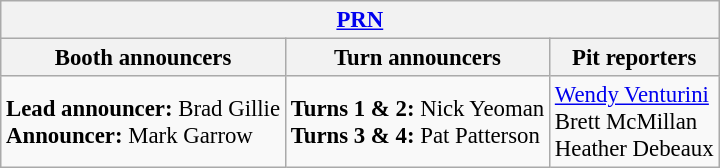<table class="wikitable" style="font-size: 95%">
<tr>
<th colspan="3"><a href='#'>PRN</a></th>
</tr>
<tr>
<th>Booth announcers</th>
<th>Turn announcers</th>
<th>Pit reporters</th>
</tr>
<tr>
<td><strong>Lead announcer:</strong> Brad Gillie<br><strong>Announcer:</strong> Mark Garrow</td>
<td><strong>Turns 1 & 2:</strong> Nick Yeoman<br><strong>Turns 3 & 4:</strong> Pat Patterson</td>
<td><a href='#'>Wendy Venturini</a><br>Brett McMillan<br>Heather Debeaux</td>
</tr>
</table>
